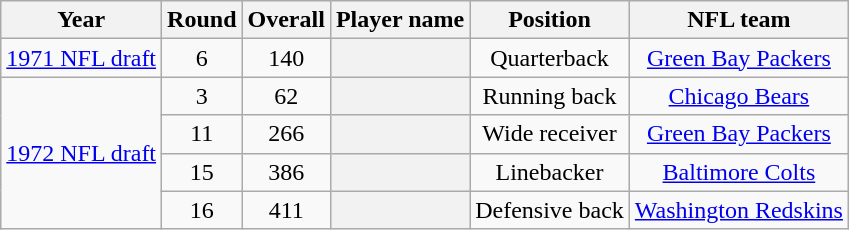<table class="wikitable sortable" style="text-align:center">
<tr>
<th scope="col">Year</th>
<th scope="col">Round</th>
<th scope="col">Overall</th>
<th scope="col">Player name</th>
<th scope="col">Position</th>
<th scope="col">NFL team</th>
</tr>
<tr>
<td><a href='#'>1971 NFL draft</a><br></td>
<td>6</td>
<td>140</td>
<th></th>
<td>Quarterback</td>
<td><a href='#'>Green Bay Packers</a></td>
</tr>
<tr>
<td rowspan=4><a href='#'>1972 NFL draft</a><br></td>
<td>3</td>
<td>62</td>
<th></th>
<td>Running back</td>
<td><a href='#'>Chicago Bears</a></td>
</tr>
<tr>
<td>11</td>
<td>266</td>
<th></th>
<td>Wide receiver</td>
<td><a href='#'>Green Bay Packers</a></td>
</tr>
<tr>
<td>15</td>
<td>386</td>
<th></th>
<td>Linebacker</td>
<td><a href='#'>Baltimore Colts</a></td>
</tr>
<tr>
<td>16</td>
<td>411</td>
<th></th>
<td>Defensive back</td>
<td><a href='#'>Washington Redskins</a></td>
</tr>
</table>
